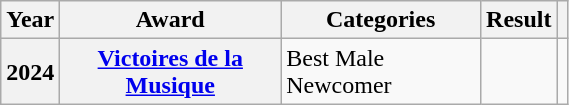<table class="wikitable sortable plainrowheaders" style="width: 30%;">
<tr>
<th scope="col">Year</th>
<th scope="col">Award</th>
<th scope="col">Categories</th>
<th scope="col">Result</th>
<th class="unsortable" scope="col"></th>
</tr>
<tr>
<th scope="row">2024</th>
<th scope="row"><a href='#'>Victoires de la Musique</a></th>
<td>Best Male Newcomer</td>
<td></td>
<td></td>
</tr>
</table>
